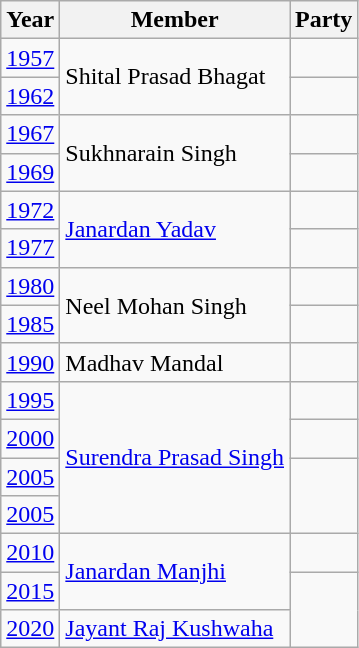<table class="wikitable">
<tr>
<th>Year</th>
<th>Member</th>
<th colspan="2">Party</th>
</tr>
<tr>
<td><a href='#'>1957</a></td>
<td rowspan="2">Shital Prasad Bhagat</td>
<td></td>
</tr>
<tr>
<td><a href='#'>1962</a></td>
</tr>
<tr>
<td><a href='#'>1967</a></td>
<td rowspan="2">Sukhnarain Singh</td>
<td></td>
</tr>
<tr>
<td><a href='#'>1969</a></td>
</tr>
<tr>
<td><a href='#'>1972</a></td>
<td rowspan="2"><a href='#'>Janardan Yadav</a></td>
<td></td>
</tr>
<tr>
<td><a href='#'>1977</a></td>
<td></td>
</tr>
<tr>
<td><a href='#'>1980</a></td>
<td rowspan="2">Neel Mohan Singh</td>
<td></td>
</tr>
<tr>
<td><a href='#'>1985</a></td>
<td></td>
</tr>
<tr>
<td><a href='#'>1990</a></td>
<td>Madhav Mandal</td>
<td></td>
</tr>
<tr>
<td><a href='#'>1995</a></td>
<td rowspan="4"><a href='#'>Surendra Prasad Singh</a></td>
<td></td>
</tr>
<tr>
<td><a href='#'>2000</a></td>
<td></td>
</tr>
<tr>
<td><a href='#'>2005</a></td>
</tr>
<tr>
<td><a href='#'>2005</a></td>
</tr>
<tr>
<td><a href='#'>2010</a></td>
<td rowspan="2"><a href='#'>Janardan Manjhi</a></td>
<td></td>
</tr>
<tr>
<td><a href='#'>2015</a></td>
</tr>
<tr>
<td><a href='#'>2020</a></td>
<td><a href='#'>Jayant Raj Kushwaha</a></td>
</tr>
</table>
